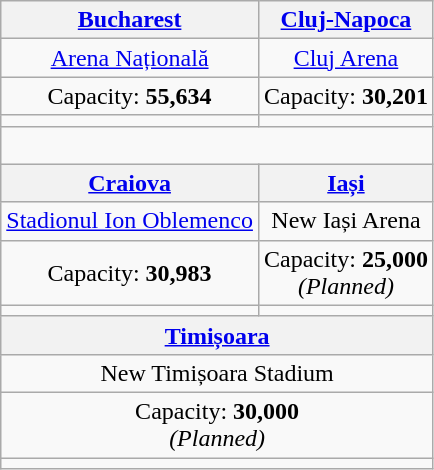<table class="wikitable" style="text-align:center">
<tr>
<th><a href='#'>Bucharest</a></th>
<th><a href='#'>Cluj-Napoca</a></th>
</tr>
<tr>
<td><a href='#'>Arena Națională</a></td>
<td><a href='#'>Cluj Arena</a></td>
</tr>
<tr>
<td>Capacity: <strong>55,634</strong></td>
<td>Capacity: <strong>30,201</strong></td>
</tr>
<tr>
<td></td>
<td></td>
</tr>
<tr>
<td colspan="2"><br></td>
</tr>
<tr>
<th><a href='#'>Craiova</a></th>
<th><a href='#'>Iași</a></th>
</tr>
<tr>
<td><a href='#'>Stadionul Ion Oblemenco</a></td>
<td>New Iași Arena </td>
</tr>
<tr>
<td>Capacity: <strong>30,983</strong></td>
<td>Capacity: <strong>25,000</strong><br><em>(Planned)</em></td>
</tr>
<tr>
<td></td>
<td></td>
</tr>
<tr>
<th colspan="2"><a href='#'>Timișoara</a></th>
</tr>
<tr>
<td colspan="2">New Timișoara Stadium </td>
</tr>
<tr>
<td colspan="2">Capacity: <strong>30,000</strong><br><em>(Planned)</em></td>
</tr>
<tr>
<td colspan="2"></td>
</tr>
</table>
